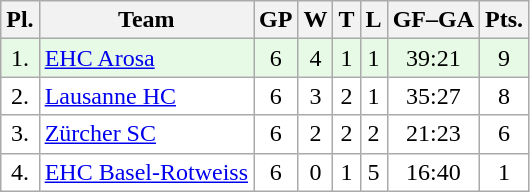<table class="wikitable">
<tr>
<th>Pl.</th>
<th>Team</th>
<th>GP</th>
<th>W</th>
<th>T</th>
<th>L</th>
<th>GF–GA</th>
<th>Pts.</th>
</tr>
<tr align="center " bgcolor="#e6fae6">
<td>1.</td>
<td align="left"><a href='#'>EHC Arosa</a></td>
<td>6</td>
<td>4</td>
<td>1</td>
<td>1</td>
<td>39:21</td>
<td>9</td>
</tr>
<tr align="center "  bgcolor="#FFFFFF">
<td>2.</td>
<td align="left"><a href='#'>Lausanne HC</a></td>
<td>6</td>
<td>3</td>
<td>2</td>
<td>1</td>
<td>35:27</td>
<td>8</td>
</tr>
<tr align="center "  bgcolor="#FFFFFF">
<td>3.</td>
<td align="left"><a href='#'>Zürcher SC</a></td>
<td>6</td>
<td>2</td>
<td>2</td>
<td>2</td>
<td>21:23</td>
<td>6</td>
</tr>
<tr align="center "  bgcolor="#FFFFFF">
<td>4.</td>
<td align="left"><a href='#'>EHC Basel-Rotweiss</a></td>
<td>6</td>
<td>0</td>
<td>1</td>
<td>5</td>
<td>16:40</td>
<td>1</td>
</tr>
</table>
